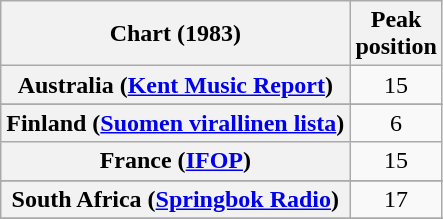<table class="wikitable sortable plainrowheaders">
<tr>
<th scope="col">Chart (1983)</th>
<th scope="col">Peak<br>position</th>
</tr>
<tr>
<th scope="row">Australia (<a href='#'>Kent Music Report</a>)</th>
<td style="text-align:center;">15</td>
</tr>
<tr>
</tr>
<tr>
</tr>
<tr>
</tr>
<tr>
<th scope="row">Finland (<a href='#'>Suomen virallinen lista</a>)</th>
<td style="text-align:center;">6</td>
</tr>
<tr>
<th scope="row">France (<a href='#'>IFOP</a>)</th>
<td style="text-align:center;">15</td>
</tr>
<tr>
</tr>
<tr>
</tr>
<tr>
</tr>
<tr>
</tr>
<tr>
</tr>
<tr>
</tr>
<tr>
<th scope="row">South Africa (<a href='#'>Springbok Radio</a>)</th>
<td style="text-align:center;">17</td>
</tr>
<tr>
</tr>
<tr>
</tr>
<tr>
</tr>
<tr>
</tr>
<tr>
</tr>
<tr>
</tr>
</table>
